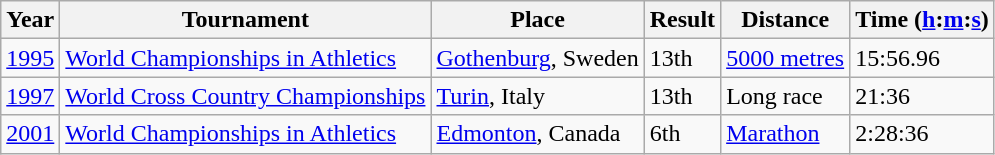<table class="wikitable" font-size=95%>
<tr>
<th>Year</th>
<th>Tournament</th>
<th>Place</th>
<th>Result</th>
<th>Distance</th>
<th>Time (<a href='#'>h</a>:<a href='#'>m</a>:<a href='#'>s</a>)</th>
</tr>
<tr>
<td><a href='#'>1995</a></td>
<td><a href='#'>World Championships in Athletics</a></td>
<td><a href='#'>Gothenburg</a>, Sweden</td>
<td>13th</td>
<td><a href='#'>5000 metres</a></td>
<td>15:56.96</td>
</tr>
<tr>
<td><a href='#'>1997</a></td>
<td><a href='#'>World Cross Country Championships</a></td>
<td><a href='#'>Turin</a>, Italy</td>
<td>13th</td>
<td>Long race</td>
<td>21:36</td>
</tr>
<tr>
<td><a href='#'>2001</a></td>
<td><a href='#'>World Championships in Athletics</a></td>
<td><a href='#'>Edmonton</a>, Canada</td>
<td>6th</td>
<td><a href='#'>Marathon</a></td>
<td>2:28:36</td>
</tr>
</table>
